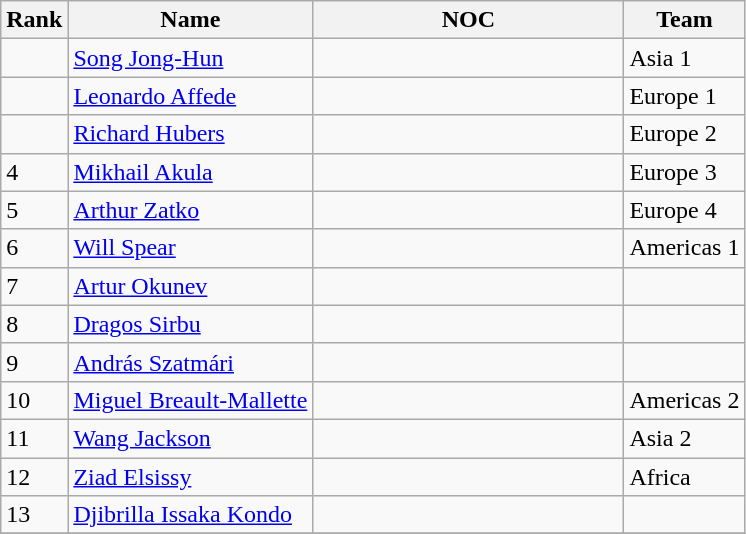<table class = "wikitable">
<tr>
<th>Rank</th>
<th>Name</th>
<th width=200>NOC</th>
<th>Team</th>
</tr>
<tr>
<td></td>
<td><a href='#'>Song Jong-Hun</a></td>
<td></td>
<td>Asia 1</td>
</tr>
<tr>
<td></td>
<td><a href='#'>Leonardo Affede</a></td>
<td></td>
<td>Europe 1</td>
</tr>
<tr>
<td></td>
<td><a href='#'>Richard Hubers</a></td>
<td></td>
<td>Europe 2</td>
</tr>
<tr>
<td>4</td>
<td><a href='#'>Mikhail Akula</a></td>
<td></td>
<td>Europe 3</td>
</tr>
<tr>
<td>5</td>
<td><a href='#'>Arthur Zatko</a></td>
<td></td>
<td>Europe 4</td>
</tr>
<tr>
<td>6</td>
<td><a href='#'>Will Spear</a></td>
<td></td>
<td>Americas 1</td>
</tr>
<tr>
<td>7</td>
<td><a href='#'>Artur Okunev</a></td>
<td></td>
<td></td>
</tr>
<tr>
<td>8</td>
<td><a href='#'>Dragos Sirbu</a></td>
<td></td>
<td></td>
</tr>
<tr>
<td>9</td>
<td><a href='#'>András Szatmári</a></td>
<td></td>
<td></td>
</tr>
<tr>
<td>10</td>
<td><a href='#'>Miguel Breault-Mallette</a></td>
<td></td>
<td>Americas 2</td>
</tr>
<tr>
<td>11</td>
<td><a href='#'>Wang Jackson</a></td>
<td></td>
<td>Asia 2</td>
</tr>
<tr>
<td>12</td>
<td><a href='#'>Ziad Elsissy</a></td>
<td></td>
<td>Africa</td>
</tr>
<tr>
<td>13</td>
<td><a href='#'>Djibrilla Issaka Kondo</a></td>
<td></td>
<td></td>
</tr>
<tr>
</tr>
</table>
